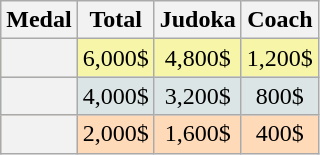<table class=wikitable style="text-align:center;">
<tr>
<th>Medal</th>
<th>Total</th>
<th>Judoka</th>
<th>Coach</th>
</tr>
<tr bgcolor=F7F6A8>
<th></th>
<td>6,000$</td>
<td>4,800$</td>
<td>1,200$</td>
</tr>
<tr bgcolor=DCE5E5>
<th></th>
<td>4,000$</td>
<td>3,200$</td>
<td>800$</td>
</tr>
<tr bgcolor=FFDAB9>
<th></th>
<td>2,000$</td>
<td>1,600$</td>
<td>400$</td>
</tr>
</table>
